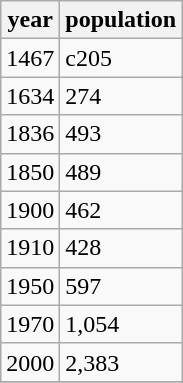<table class="wikitable">
<tr>
<th>year</th>
<th>population</th>
</tr>
<tr>
<td>1467</td>
<td>c205</td>
</tr>
<tr>
<td>1634</td>
<td>274</td>
</tr>
<tr>
<td>1836</td>
<td>493</td>
</tr>
<tr>
<td>1850</td>
<td>489</td>
</tr>
<tr>
<td>1900</td>
<td>462</td>
</tr>
<tr>
<td>1910</td>
<td>428</td>
</tr>
<tr>
<td>1950</td>
<td>597</td>
</tr>
<tr>
<td>1970</td>
<td>1,054</td>
</tr>
<tr>
<td>2000</td>
<td>2,383</td>
</tr>
<tr>
</tr>
</table>
